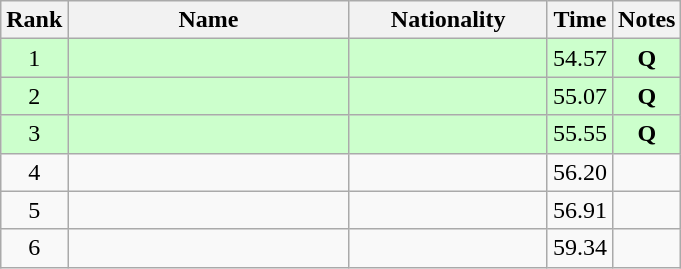<table class="wikitable sortable" style="text-align:center">
<tr>
<th>Rank</th>
<th style="width:180px">Name</th>
<th style="width:125px">Nationality</th>
<th>Time</th>
<th>Notes</th>
</tr>
<tr style="background:#cfc;">
<td>1</td>
<td style="text-align:left;"></td>
<td style="text-align:left;"></td>
<td>54.57</td>
<td><strong>Q</strong></td>
</tr>
<tr style="background:#cfc;">
<td>2</td>
<td style="text-align:left;"></td>
<td style="text-align:left;"></td>
<td>55.07</td>
<td><strong>Q</strong></td>
</tr>
<tr style="background:#cfc;">
<td>3</td>
<td style="text-align:left;"></td>
<td style="text-align:left;"></td>
<td>55.55</td>
<td><strong>Q</strong></td>
</tr>
<tr>
<td>4</td>
<td style="text-align:left;"></td>
<td style="text-align:left;"></td>
<td>56.20</td>
<td></td>
</tr>
<tr>
<td>5</td>
<td style="text-align:left;"></td>
<td style="text-align:left;"></td>
<td>56.91</td>
<td></td>
</tr>
<tr>
<td>6</td>
<td style="text-align:left;"></td>
<td style="text-align:left;"></td>
<td>59.34</td>
<td></td>
</tr>
</table>
